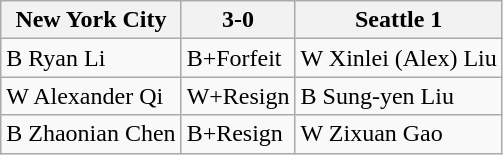<table class="wikitable">
<tr>
<th>New York City</th>
<th>3-0</th>
<th>Seattle 1</th>
</tr>
<tr>
<td>B Ryan Li</td>
<td>B+Forfeit</td>
<td>W Xinlei (Alex) Liu</td>
</tr>
<tr>
<td>W Alexander Qi</td>
<td>W+Resign</td>
<td>B Sung-yen Liu</td>
</tr>
<tr>
<td>B Zhaonian Chen</td>
<td>B+Resign</td>
<td>W Zixuan Gao</td>
</tr>
</table>
